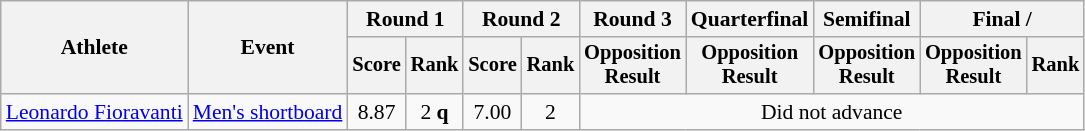<table class=wikitable style="font-size:90%">
<tr>
<th rowspan=2>Athlete</th>
<th rowspan=2>Event</th>
<th colspan=2>Round 1</th>
<th colspan=2>Round 2</th>
<th>Round 3</th>
<th>Quarterfinal</th>
<th>Semifinal</th>
<th colspan=2>Final / </th>
</tr>
<tr style=font-size:95%>
<th>Score</th>
<th>Rank</th>
<th>Score</th>
<th>Rank</th>
<th>Opposition<br>Result</th>
<th>Opposition<br>Result</th>
<th>Opposition<br>Result</th>
<th>Opposition<br>Result</th>
<th>Rank</th>
</tr>
<tr align=center>
<td align=left><a href='#'>Leonardo Fioravanti</a></td>
<td align=left><a href='#'>Men's shortboard</a></td>
<td>8.87</td>
<td>2 <strong>q</strong></td>
<td>7.00</td>
<td>2</td>
<td colspan=5>Did not advance</td>
</tr>
</table>
